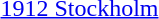<table>
<tr>
<td><a href='#'>1912 Stockholm</a><br></td>
<td></td>
<td></td>
<td></td>
</tr>
</table>
